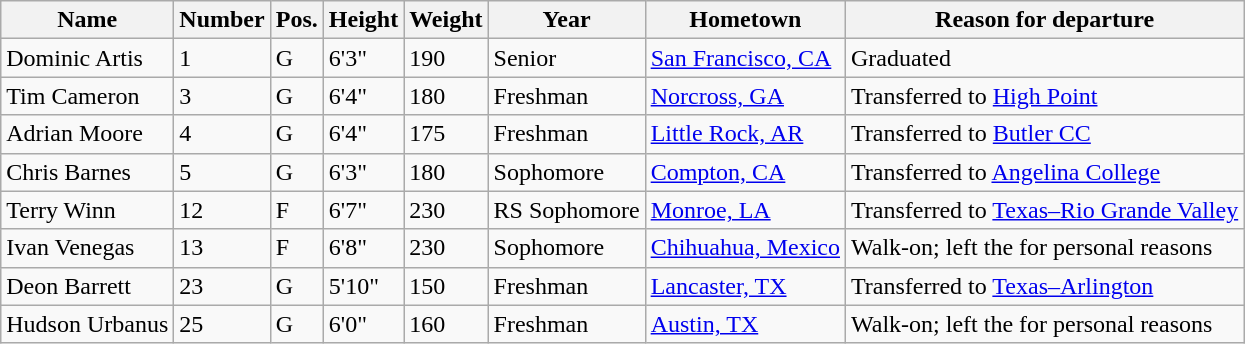<table class="wikitable sortable" border="1">
<tr>
<th>Name</th>
<th>Number</th>
<th>Pos.</th>
<th>Height</th>
<th>Weight</th>
<th>Year</th>
<th>Hometown</th>
<th class="unsortable">Reason for departure</th>
</tr>
<tr>
<td>Dominic Artis</td>
<td>1</td>
<td>G</td>
<td>6'3"</td>
<td>190</td>
<td>Senior</td>
<td><a href='#'>San Francisco, CA</a></td>
<td>Graduated</td>
</tr>
<tr>
<td>Tim Cameron</td>
<td>3</td>
<td>G</td>
<td>6'4"</td>
<td>180</td>
<td>Freshman</td>
<td><a href='#'>Norcross, GA</a></td>
<td>Transferred to <a href='#'>High Point</a></td>
</tr>
<tr>
<td>Adrian Moore</td>
<td>4</td>
<td>G</td>
<td>6'4"</td>
<td>175</td>
<td>Freshman</td>
<td><a href='#'>Little Rock, AR</a></td>
<td>Transferred to <a href='#'>Butler CC</a></td>
</tr>
<tr>
<td>Chris Barnes</td>
<td>5</td>
<td>G</td>
<td>6'3"</td>
<td>180</td>
<td>Sophomore</td>
<td><a href='#'>Compton, CA</a></td>
<td>Transferred to <a href='#'>Angelina College</a></td>
</tr>
<tr>
<td>Terry Winn</td>
<td>12</td>
<td>F</td>
<td>6'7"</td>
<td>230</td>
<td>RS Sophomore</td>
<td><a href='#'>Monroe, LA</a></td>
<td>Transferred to <a href='#'>Texas–Rio Grande Valley</a></td>
</tr>
<tr>
<td>Ivan Venegas</td>
<td>13</td>
<td>F</td>
<td>6'8"</td>
<td>230</td>
<td>Sophomore</td>
<td><a href='#'>Chihuahua, Mexico</a></td>
<td>Walk-on; left the for personal reasons</td>
</tr>
<tr>
<td>Deon Barrett</td>
<td>23</td>
<td>G</td>
<td>5'10"</td>
<td>150</td>
<td>Freshman</td>
<td><a href='#'>Lancaster, TX</a></td>
<td>Transferred to <a href='#'>Texas–Arlington</a></td>
</tr>
<tr>
<td>Hudson Urbanus</td>
<td>25</td>
<td>G</td>
<td>6'0"</td>
<td>160</td>
<td>Freshman</td>
<td><a href='#'>Austin, TX</a></td>
<td>Walk-on; left the for personal reasons</td>
</tr>
</table>
